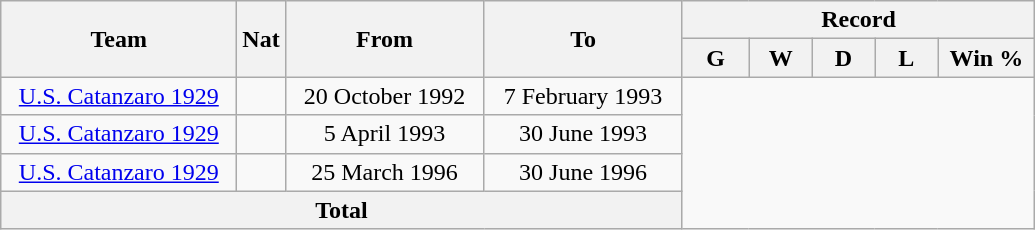<table class="wikitable" style="text-align: center">
<tr>
<th rowspan="2" width="150">Team</th>
<th rowspan="2">Nat</th>
<th rowspan="2" width="125">From</th>
<th rowspan="2" width="125">To</th>
<th colspan="5">Record</th>
</tr>
<tr>
<th width="37">G</th>
<th width="35">W</th>
<th width="34">D</th>
<th width="35">L</th>
<th width="57">Win %</th>
</tr>
<tr>
<td><a href='#'>U.S. Catanzaro 1929</a></td>
<td></td>
<td>20 October 1992</td>
<td>7 February 1993<br></td>
</tr>
<tr>
<td><a href='#'>U.S. Catanzaro 1929</a></td>
<td></td>
<td>5 April 1993</td>
<td>30 June 1993<br></td>
</tr>
<tr>
<td><a href='#'>U.S. Catanzaro 1929</a></td>
<td></td>
<td>25 March 1996</td>
<td>30 June 1996<br></td>
</tr>
<tr>
<th colspan=4>Total<br></th>
</tr>
</table>
